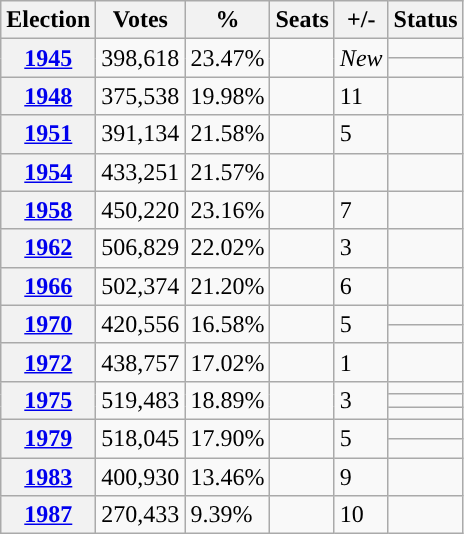<table class="wikitable">
<tr>
<th>Election</th>
<th>Votes</th>
<th>%</th>
<th>Seats</th>
<th>+/-</th>
<th>Status</th>
</tr>
<tr>
<th rowspan=2><a href='#'>1945</a></th>
<td rowspan=2>398,618</td>
<td rowspan=2>23.47%</td>
<td rowspan=2></td>
<td rowspan=2><em>New</em></td>
<td></td>
</tr>
<tr>
<td></td>
</tr>
<tr>
<th><a href='#'>1948</a></th>
<td>375,538</td>
<td>19.98%</td>
<td></td>
<td>11</td>
<td></td>
</tr>
<tr>
<th><a href='#'>1951</a></th>
<td>391,134</td>
<td>21.58%</td>
<td></td>
<td>5</td>
<td></td>
</tr>
<tr>
<th><a href='#'>1954</a></th>
<td>433,251</td>
<td>21.57%</td>
<td></td>
<td></td>
<td></td>
</tr>
<tr>
<th><a href='#'>1958</a></th>
<td>450,220</td>
<td>23.16%</td>
<td></td>
<td>7</td>
<td></td>
</tr>
<tr>
<th><a href='#'>1962</a></th>
<td>506,829</td>
<td>22.02%</td>
<td></td>
<td>3</td>
<td></td>
</tr>
<tr>
<th><a href='#'>1966</a></th>
<td>502,374</td>
<td>21.20%</td>
<td></td>
<td>6</td>
<td></td>
</tr>
<tr>
<th rowspan=2><a href='#'>1970</a></th>
<td rowspan=2>420,556</td>
<td rowspan=2>16.58%</td>
<td rowspan=2></td>
<td rowspan=2>5</td>
<td></td>
</tr>
<tr>
<td></td>
</tr>
<tr>
<th><a href='#'>1972</a></th>
<td>438,757</td>
<td>17.02%</td>
<td></td>
<td>1</td>
<td></td>
</tr>
<tr>
<th rowspan=3><a href='#'>1975</a></th>
<td rowspan=3>519,483</td>
<td rowspan=3>18.89%</td>
<td rowspan=3></td>
<td rowspan=3>3</td>
<td></td>
</tr>
<tr>
<td></td>
</tr>
<tr>
<td></td>
</tr>
<tr>
<th rowspan=2><a href='#'>1979</a></th>
<td rowspan=2>518,045</td>
<td rowspan=2>17.90%</td>
<td rowspan=2></td>
<td rowspan=2>5</td>
<td></td>
</tr>
<tr>
<td></td>
</tr>
<tr>
<th><a href='#'>1983</a></th>
<td>400,930</td>
<td>13.46%</td>
<td></td>
<td>9</td>
<td></td>
</tr>
<tr>
<th><a href='#'>1987</a></th>
<td>270,433</td>
<td>9.39%</td>
<td></td>
<td>10</td>
<td></td>
</tr>
</table>
